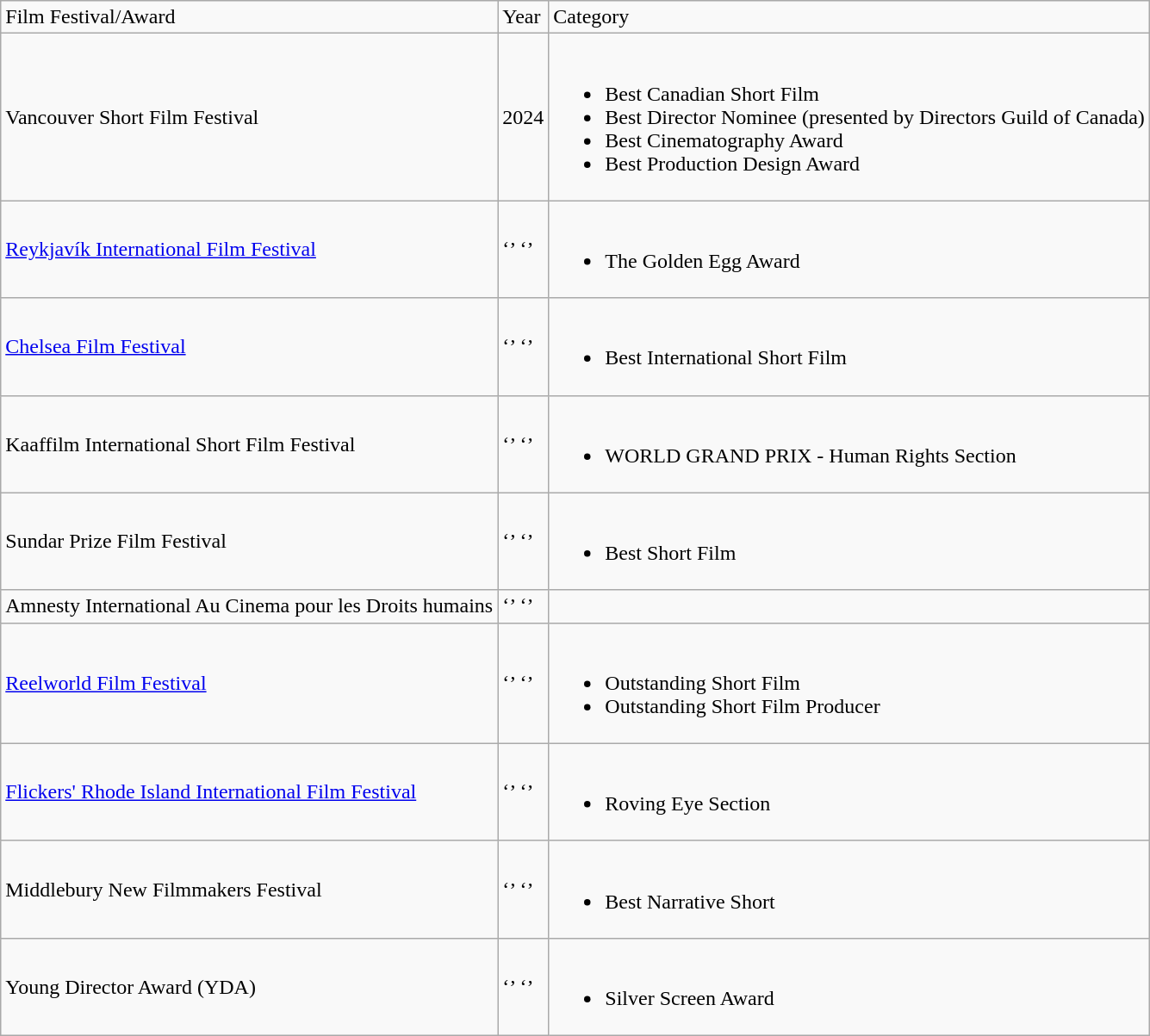<table class="wikitable">
<tr>
<td>Film Festival/Award</td>
<td>Year</td>
<td>Category</td>
</tr>
<tr>
<td>Vancouver Short  Film Festival</td>
<td>2024</td>
<td><br><ul><li>Best Canadian Short Film</li><li>Best Director Nominee (presented by Directors Guild of Canada)</li><li>Best Cinematography Award</li><li>Best Production Design Award</li></ul></td>
</tr>
<tr>
<td><a href='#'>Reykjavík International Film Festival</a></td>
<td>‘’   ‘’</td>
<td><br><ul><li>The Golden Egg Award</li></ul></td>
</tr>
<tr>
<td><a href='#'>Chelsea Film Festival</a></td>
<td>‘’   ‘’</td>
<td><br><ul><li>Best International Short Film</li></ul></td>
</tr>
<tr>
<td>Kaaffilm  International Short Film Festival</td>
<td>‘’   ‘’</td>
<td><br><ul><li>WORLD GRAND PRIX - Human Rights Section</li></ul></td>
</tr>
<tr>
<td>Sundar Prize Film  Festival</td>
<td>‘’   ‘’</td>
<td><br><ul><li>Best  Short Film</li></ul></td>
</tr>
<tr>
<td>Amnesty  International Au Cinema pour les Droits humains</td>
<td>‘’   ‘’</td>
<td></td>
</tr>
<tr>
<td><a href='#'>Reelworld Film Festival</a></td>
<td>‘’   ‘’</td>
<td><br><ul><li>Outstanding Short Film</li><li>Outstanding Short Film Producer</li></ul></td>
</tr>
<tr>
<td><a href='#'>Flickers' Rhode  Island International Film Festival</a></td>
<td>‘’   ‘’</td>
<td><br><ul><li>Roving Eye Section</li></ul></td>
</tr>
<tr>
<td>Middlebury New  Filmmakers Festival</td>
<td>‘’   ‘’</td>
<td><br><ul><li>Best Narrative Short</li></ul></td>
</tr>
<tr>
<td>Young Director  Award (YDA)</td>
<td>‘’   ‘’</td>
<td><br><ul><li>Silver Screen Award</li></ul></td>
</tr>
</table>
